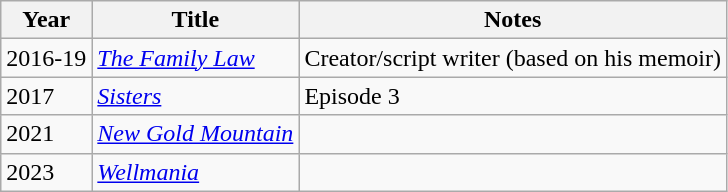<table class="wikitable">
<tr>
<th>Year</th>
<th>Title</th>
<th>Notes</th>
</tr>
<tr>
<td>2016-19</td>
<td><em><a href='#'>The Family Law</a></em></td>
<td>Creator/script writer (based on his memoir)</td>
</tr>
<tr>
<td>2017</td>
<td><em><a href='#'>Sisters</a></em></td>
<td>Episode 3</td>
</tr>
<tr>
<td>2021</td>
<td><em><a href='#'>New Gold Mountain</a></em></td>
<td></td>
</tr>
<tr>
<td>2023</td>
<td><em><a href='#'>Wellmania</a></em></td>
<td></td>
</tr>
</table>
